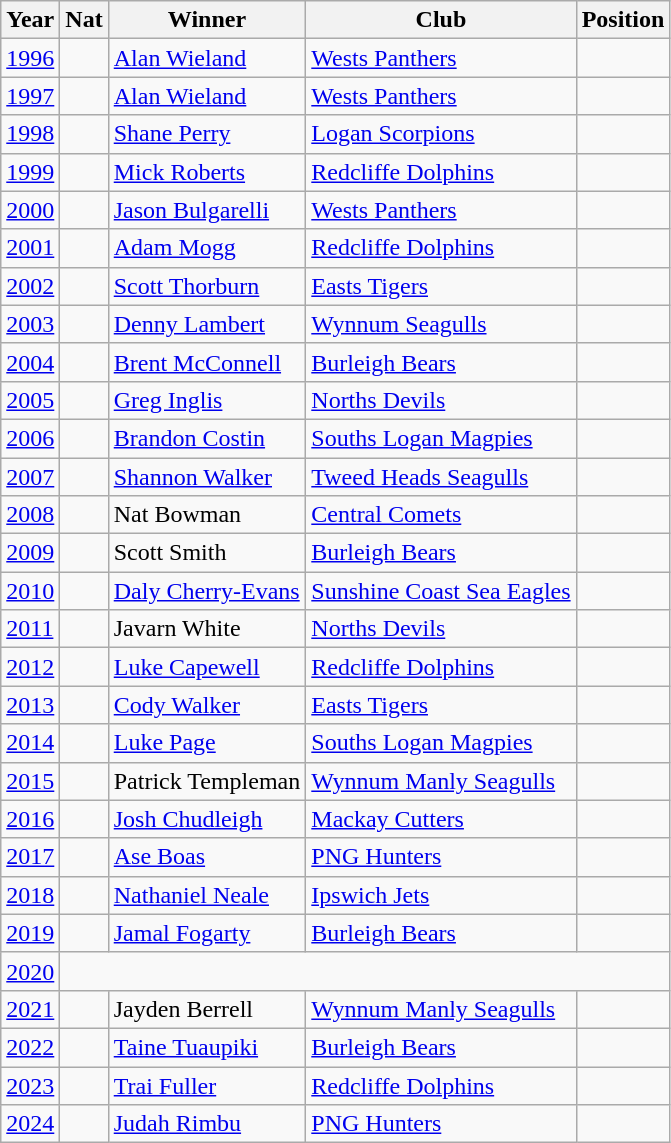<table class="wikitable">
<tr>
<th>Year</th>
<th>Nat</th>
<th>Winner</th>
<th>Club</th>
<th>Position</th>
</tr>
<tr>
<td><a href='#'>1996</a></td>
<td></td>
<td><a href='#'>Alan Wieland</a></td>
<td> <a href='#'>Wests Panthers</a></td>
<td></td>
</tr>
<tr>
<td><a href='#'>1997</a></td>
<td></td>
<td><a href='#'>Alan Wieland</a></td>
<td> <a href='#'>Wests Panthers</a></td>
<td></td>
</tr>
<tr>
<td><a href='#'>1998</a></td>
<td></td>
<td><a href='#'>Shane Perry</a></td>
<td> <a href='#'>Logan Scorpions</a></td>
<td></td>
</tr>
<tr>
<td><a href='#'>1999</a></td>
<td></td>
<td><a href='#'>Mick Roberts</a></td>
<td> <a href='#'>Redcliffe Dolphins</a></td>
<td></td>
</tr>
<tr>
<td><a href='#'>2000</a></td>
<td></td>
<td><a href='#'>Jason Bulgarelli</a></td>
<td> <a href='#'>Wests Panthers</a></td>
<td></td>
</tr>
<tr>
<td><a href='#'>2001</a></td>
<td></td>
<td><a href='#'>Adam Mogg</a></td>
<td> <a href='#'>Redcliffe Dolphins</a></td>
<td></td>
</tr>
<tr>
<td><a href='#'>2002</a></td>
<td></td>
<td><a href='#'>Scott Thorburn</a></td>
<td> <a href='#'>Easts Tigers</a></td>
<td></td>
</tr>
<tr>
<td><a href='#'>2003</a></td>
<td></td>
<td><a href='#'>Denny Lambert</a></td>
<td> <a href='#'>Wynnum Seagulls</a></td>
<td></td>
</tr>
<tr>
<td><a href='#'>2004</a></td>
<td></td>
<td><a href='#'>Brent McConnell</a></td>
<td> <a href='#'>Burleigh Bears</a></td>
<td></td>
</tr>
<tr>
<td><a href='#'>2005</a></td>
<td></td>
<td><a href='#'>Greg Inglis</a></td>
<td> <a href='#'>Norths Devils</a></td>
<td></td>
</tr>
<tr>
<td><a href='#'>2006</a></td>
<td></td>
<td><a href='#'>Brandon Costin</a></td>
<td> <a href='#'>Souths Logan Magpies</a></td>
<td></td>
</tr>
<tr>
<td><a href='#'>2007</a></td>
<td></td>
<td><a href='#'>Shannon Walker</a></td>
<td> <a href='#'>Tweed Heads Seagulls</a></td>
<td></td>
</tr>
<tr>
<td><a href='#'>2008</a></td>
<td></td>
<td>Nat Bowman</td>
<td> <a href='#'>Central Comets</a></td>
<td></td>
</tr>
<tr>
<td><a href='#'>2009</a></td>
<td></td>
<td>Scott Smith</td>
<td> <a href='#'>Burleigh Bears</a></td>
<td></td>
</tr>
<tr>
<td><a href='#'>2010</a></td>
<td></td>
<td><a href='#'>Daly Cherry-Evans</a></td>
<td> <a href='#'>Sunshine Coast Sea Eagles</a></td>
<td></td>
</tr>
<tr>
<td><a href='#'>2011</a></td>
<td></td>
<td>Javarn White</td>
<td> <a href='#'>Norths Devils</a></td>
<td></td>
</tr>
<tr>
<td><a href='#'>2012</a></td>
<td></td>
<td><a href='#'>Luke Capewell</a></td>
<td> <a href='#'>Redcliffe Dolphins</a></td>
<td></td>
</tr>
<tr>
<td><a href='#'>2013</a></td>
<td></td>
<td><a href='#'>Cody Walker</a></td>
<td> <a href='#'>Easts Tigers</a></td>
<td></td>
</tr>
<tr>
<td><a href='#'>2014</a></td>
<td></td>
<td><a href='#'>Luke Page</a></td>
<td> <a href='#'>Souths Logan Magpies</a></td>
<td></td>
</tr>
<tr>
<td><a href='#'>2015</a></td>
<td></td>
<td>Patrick Templeman</td>
<td> <a href='#'>Wynnum Manly Seagulls</a></td>
<td></td>
</tr>
<tr>
<td><a href='#'>2016</a></td>
<td></td>
<td><a href='#'>Josh Chudleigh</a></td>
<td> <a href='#'>Mackay Cutters</a></td>
<td></td>
</tr>
<tr>
<td><a href='#'>2017</a></td>
<td></td>
<td><a href='#'>Ase Boas</a></td>
<td> <a href='#'>PNG Hunters</a></td>
<td></td>
</tr>
<tr>
<td><a href='#'>2018</a></td>
<td></td>
<td><a href='#'>Nathaniel Neale</a></td>
<td> <a href='#'>Ipswich Jets</a></td>
<td></td>
</tr>
<tr>
<td><a href='#'>2019</a></td>
<td></td>
<td><a href='#'>Jamal Fogarty</a></td>
<td> <a href='#'>Burleigh Bears</a></td>
<td></td>
</tr>
<tr>
<td><a href='#'>2020</a></td>
<td colspan=4></td>
</tr>
<tr>
<td><a href='#'>2021</a></td>
<td></td>
<td>Jayden Berrell</td>
<td> <a href='#'>Wynnum Manly Seagulls</a></td>
<td></td>
</tr>
<tr>
<td><a href='#'>2022</a></td>
<td></td>
<td><a href='#'>Taine Tuaupiki</a></td>
<td> <a href='#'>Burleigh Bears</a></td>
<td></td>
</tr>
<tr>
<td><a href='#'>2023</a></td>
<td></td>
<td><a href='#'>Trai Fuller</a></td>
<td> <a href='#'>Redcliffe Dolphins</a></td>
<td></td>
</tr>
<tr>
<td><a href='#'>2024</a></td>
<td></td>
<td><a href='#'>Judah Rimbu</a></td>
<td> <a href='#'>PNG Hunters</a></td>
<td></td>
</tr>
</table>
